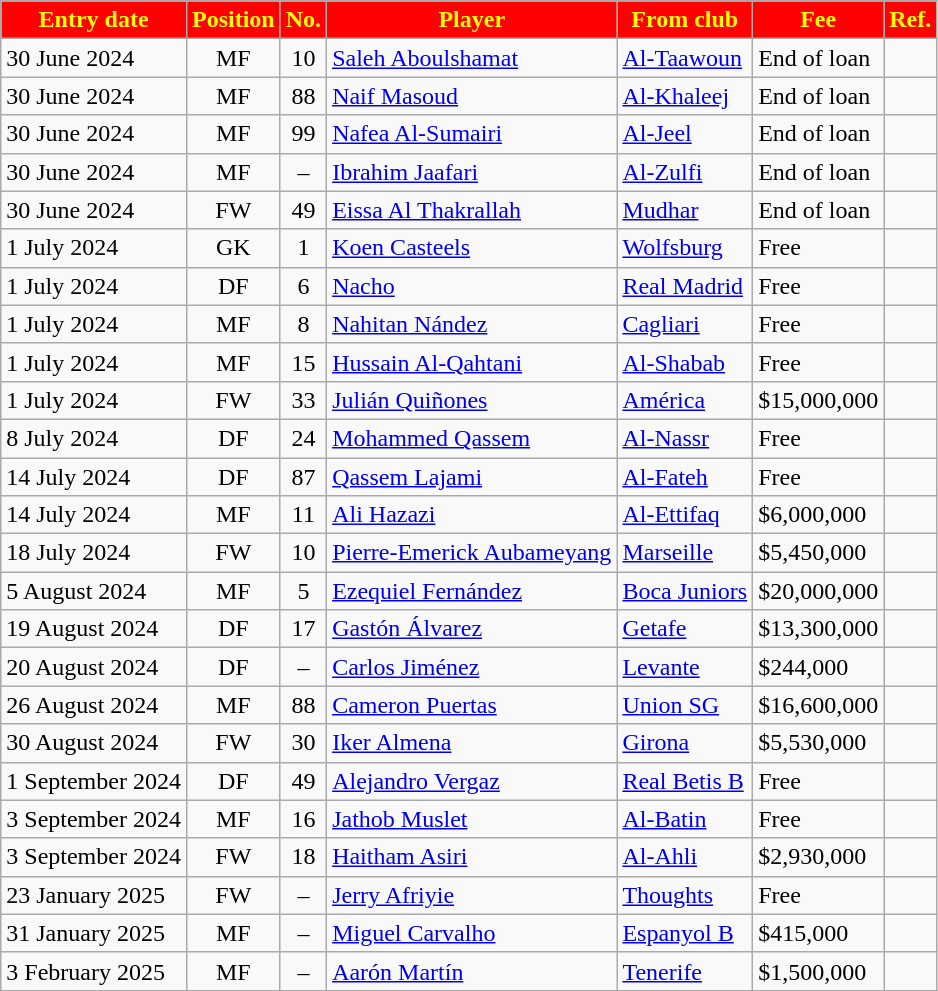<table class="wikitable sortable">
<tr>
<th style="background:red; color:yellow;"><strong>Entry date</strong></th>
<th style="background:red; color:yellow;"><strong>Position</strong></th>
<th style="background:red; color:yellow;"><strong>No.</strong></th>
<th style="background:red; color:yellow;"><strong>Player</strong></th>
<th style="background:red; color:yellow;"><strong>From club</strong></th>
<th style="background:red; color:yellow;"><strong>Fee</strong></th>
<th style="background:red; color:yellow;"><strong>Ref.</strong></th>
</tr>
<tr>
<td>30 June 2024</td>
<td style="text-align:center;">MF</td>
<td style="text-align:center;">10</td>
<td style="text-align:left;"> <a href='#'>Saleh Aboulshamat</a></td>
<td style="text-align:left;"> <a href='#'>Al-Taawoun</a></td>
<td>End of loan</td>
<td></td>
</tr>
<tr>
<td>30 June 2024</td>
<td style="text-align:center;">MF</td>
<td style="text-align:center;">88</td>
<td style="text-align:left;"> <a href='#'>Naif Masoud</a></td>
<td style="text-align:left;"> <a href='#'>Al-Khaleej</a></td>
<td>End of loan</td>
<td></td>
</tr>
<tr>
<td>30 June 2024</td>
<td style="text-align:center;">MF</td>
<td style="text-align:center;">99</td>
<td style="text-align:left;"> <a href='#'>Nafea Al-Sumairi</a></td>
<td style="text-align:left;"> <a href='#'>Al-Jeel</a></td>
<td>End of loan</td>
<td></td>
</tr>
<tr>
<td>30 June 2024</td>
<td style="text-align:center;">MF</td>
<td style="text-align:center;">–</td>
<td style="text-align:left;"> <a href='#'>Ibrahim Jaafari</a></td>
<td style="text-align:left;"> <a href='#'>Al-Zulfi</a></td>
<td>End of loan</td>
<td></td>
</tr>
<tr>
<td>30 June 2024</td>
<td style="text-align:center;">FW</td>
<td style="text-align:center;">49</td>
<td style="text-align:left;"> <a href='#'>Eissa Al Thakrallah</a></td>
<td style="text-align:left;"> <a href='#'>Mudhar</a></td>
<td>End of loan</td>
<td></td>
</tr>
<tr>
<td>1 July 2024</td>
<td style="text-align:center;">GK</td>
<td style="text-align:center;">1</td>
<td style="text-align:left;"> <a href='#'>Koen Casteels</a></td>
<td style="text-align:left;"> <a href='#'>Wolfsburg</a></td>
<td>Free</td>
<td></td>
</tr>
<tr>
<td>1 July 2024</td>
<td style="text-align:center;">DF</td>
<td style="text-align:center;">6</td>
<td style="text-align:left;"> <a href='#'>Nacho</a></td>
<td style="text-align:left;"> <a href='#'>Real Madrid</a></td>
<td>Free</td>
<td></td>
</tr>
<tr>
<td>1 July 2024</td>
<td style="text-align:center;">MF</td>
<td style="text-align:center;">8</td>
<td style="text-align:left;"> <a href='#'>Nahitan Nández</a></td>
<td style="text-align:left;"> <a href='#'>Cagliari</a></td>
<td>Free</td>
<td></td>
</tr>
<tr>
<td>1 July 2024</td>
<td style="text-align:center;">MF</td>
<td style="text-align:center;">15</td>
<td style="text-align:left;"> <a href='#'>Hussain Al-Qahtani</a></td>
<td style="text-align:left;"> <a href='#'>Al-Shabab</a></td>
<td>Free</td>
<td></td>
</tr>
<tr>
<td>1 July 2024</td>
<td style="text-align:center;">FW</td>
<td style="text-align:center;">33</td>
<td style="text-align:left;"> <a href='#'>Julián Quiñones</a></td>
<td style="text-align:left;"> <a href='#'>América</a></td>
<td>$15,000,000</td>
<td></td>
</tr>
<tr>
<td>8 July 2024</td>
<td style="text-align:center;">DF</td>
<td style="text-align:center;">24</td>
<td style="text-align:left;"> <a href='#'>Mohammed Qassem</a></td>
<td style="text-align:left;"> <a href='#'>Al-Nassr</a></td>
<td>Free</td>
<td></td>
</tr>
<tr>
<td>14 July 2024</td>
<td style="text-align:center;">DF</td>
<td style="text-align:center;">87</td>
<td style="text-align:left;"> <a href='#'>Qassem Lajami</a></td>
<td style="text-align:left;"> <a href='#'>Al-Fateh</a></td>
<td>Free</td>
<td></td>
</tr>
<tr>
<td>14 July 2024</td>
<td style="text-align:center;">MF</td>
<td style="text-align:center;">11</td>
<td style="text-align:left;"> <a href='#'>Ali Hazazi</a></td>
<td style="text-align:left;"> <a href='#'>Al-Ettifaq</a></td>
<td>$6,000,000</td>
<td></td>
</tr>
<tr>
<td>18 July 2024</td>
<td style="text-align:center;">FW</td>
<td style="text-align:center;">10</td>
<td style="text-align:left;"> <a href='#'>Pierre-Emerick Aubameyang</a></td>
<td style="text-align:left;"> <a href='#'>Marseille</a></td>
<td>$5,450,000</td>
<td></td>
</tr>
<tr>
<td>5 August 2024</td>
<td style="text-align:center;">MF</td>
<td style="text-align:center;">5</td>
<td style="text-align:left;"> <a href='#'>Ezequiel Fernández</a></td>
<td style="text-align:left;"> <a href='#'>Boca Juniors</a></td>
<td>$20,000,000</td>
<td></td>
</tr>
<tr>
<td>19 August 2024</td>
<td style="text-align:center;">DF</td>
<td style="text-align:center;">17</td>
<td style="text-align:left;"> <a href='#'>Gastón Álvarez</a></td>
<td style="text-align:left;"> <a href='#'>Getafe</a></td>
<td>$13,300,000</td>
<td></td>
</tr>
<tr>
<td>20 August 2024</td>
<td style="text-align:center;">DF</td>
<td style="text-align:center;">–</td>
<td style="text-align:left;"> <a href='#'>Carlos Jiménez</a></td>
<td style="text-align:left;"> <a href='#'>Levante</a></td>
<td>$244,000</td>
<td></td>
</tr>
<tr>
<td>26 August 2024</td>
<td style="text-align:center;">MF</td>
<td style="text-align:center;">88</td>
<td style="text-align:left;"> <a href='#'>Cameron Puertas</a></td>
<td style="text-align:left;"> <a href='#'>Union SG</a></td>
<td>$16,600,000</td>
<td></td>
</tr>
<tr>
<td>30 August 2024</td>
<td style="text-align:center;">FW</td>
<td style="text-align:center;">30</td>
<td style="text-align:left;"> <a href='#'>Iker Almena</a></td>
<td style="text-align:left;"> <a href='#'>Girona</a></td>
<td>$5,530,000</td>
<td></td>
</tr>
<tr>
<td>1 September 2024</td>
<td style="text-align:center;">DF</td>
<td style="text-align:center;">49</td>
<td style="text-align:left;"> <a href='#'>Alejandro Vergaz</a></td>
<td style="text-align:left;"> <a href='#'>Real Betis B</a></td>
<td>Free</td>
<td></td>
</tr>
<tr>
<td>3 September 2024</td>
<td style="text-align:center;">MF</td>
<td style="text-align:center;">16</td>
<td style="text-align:left;"> <a href='#'>Jathob Muslet</a></td>
<td style="text-align:left;"> <a href='#'>Al-Batin</a></td>
<td>Free</td>
<td></td>
</tr>
<tr>
<td>3 September 2024</td>
<td style="text-align:center;">FW</td>
<td style="text-align:center;">18</td>
<td style="text-align:left;"> <a href='#'>Haitham Asiri</a></td>
<td style="text-align:left;"> <a href='#'>Al-Ahli</a></td>
<td>$2,930,000</td>
<td></td>
</tr>
<tr>
<td>23 January 2025</td>
<td style="text-align:center;">FW</td>
<td style="text-align:center;">–</td>
<td style="text-align:left;"> <a href='#'>Jerry Afriyie</a></td>
<td style="text-align:left;"> <a href='#'>Thoughts</a></td>
<td>Free</td>
<td></td>
</tr>
<tr>
<td>31 January 2025</td>
<td style="text-align:center;">MF</td>
<td style="text-align:center;">–</td>
<td style="text-align:left;"> <a href='#'>Miguel Carvalho</a></td>
<td style="text-align:left;"> <a href='#'>Espanyol B</a></td>
<td>$415,000</td>
<td></td>
</tr>
<tr>
<td>3 February 2025</td>
<td style="text-align:center;">MF</td>
<td style="text-align:center;">–</td>
<td style="text-align:left;"> <a href='#'>Aarón Martín</a></td>
<td style="text-align:left;"> <a href='#'>Tenerife</a></td>
<td>$1,500,000</td>
<td></td>
</tr>
<tr>
</tr>
</table>
